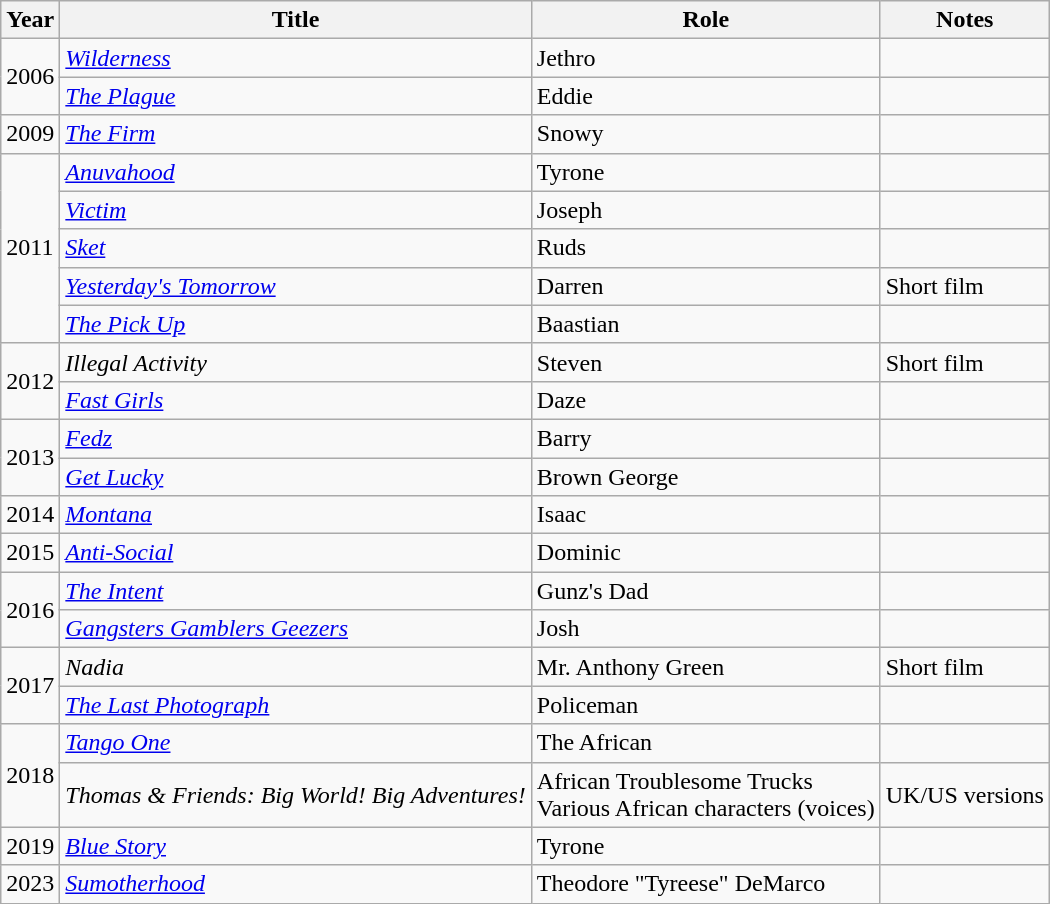<table class="wikitable sortable">
<tr>
<th>Year</th>
<th>Title</th>
<th>Role</th>
<th>Notes</th>
</tr>
<tr>
<td rowspan="2">2006</td>
<td><em><a href='#'>Wilderness</a></em></td>
<td>Jethro</td>
<td></td>
</tr>
<tr>
<td><em><a href='#'>The Plague</a></em></td>
<td>Eddie</td>
<td></td>
</tr>
<tr>
<td>2009</td>
<td><em><a href='#'>The Firm</a></em></td>
<td>Snowy</td>
<td></td>
</tr>
<tr>
<td rowspan="5">2011</td>
<td><em><a href='#'>Anuvahood</a></em></td>
<td>Tyrone</td>
<td></td>
</tr>
<tr>
<td><em><a href='#'>Victim</a></em></td>
<td>Joseph</td>
<td></td>
</tr>
<tr>
<td><em><a href='#'>Sket</a></em></td>
<td>Ruds</td>
<td></td>
</tr>
<tr>
<td><em><a href='#'>Yesterday's Tomorrow</a></em></td>
<td>Darren</td>
<td>Short film</td>
</tr>
<tr>
<td><em><a href='#'>The Pick Up</a></em></td>
<td>Baastian</td>
<td></td>
</tr>
<tr>
<td rowspan="2">2012</td>
<td><em>Illegal Activity</em></td>
<td>Steven</td>
<td>Short film</td>
</tr>
<tr>
<td><em><a href='#'>Fast Girls</a></em></td>
<td>Daze</td>
<td></td>
</tr>
<tr>
<td rowspan="2">2013</td>
<td><em><a href='#'>Fedz</a></em></td>
<td>Barry</td>
<td></td>
</tr>
<tr>
<td><em><a href='#'>Get Lucky</a></em></td>
<td>Brown George</td>
<td></td>
</tr>
<tr>
<td>2014</td>
<td><em><a href='#'>Montana</a></em></td>
<td>Isaac</td>
<td></td>
</tr>
<tr>
<td>2015</td>
<td><em><a href='#'>Anti-Social</a></em></td>
<td>Dominic</td>
<td></td>
</tr>
<tr>
<td rowspan="2">2016</td>
<td><em><a href='#'>The Intent</a></em></td>
<td>Gunz's Dad</td>
<td></td>
</tr>
<tr>
<td><em><a href='#'>Gangsters Gamblers Geezers</a></em></td>
<td>Josh</td>
<td></td>
</tr>
<tr>
<td rowspan="2">2017</td>
<td><em>Nadia</em></td>
<td>Mr. Anthony Green</td>
<td>Short film</td>
</tr>
<tr>
<td><em><a href='#'>The Last Photograph</a></em></td>
<td>Policeman</td>
<td></td>
</tr>
<tr>
<td rowspan="2">2018</td>
<td><em><a href='#'>Tango One</a></em></td>
<td>The African</td>
<td></td>
</tr>
<tr>
<td><em>Thomas & Friends: Big World! Big Adventures!</em></td>
<td>African Troublesome Trucks<br>Various African characters (voices)</td>
<td>UK/US versions</td>
</tr>
<tr>
<td>2019</td>
<td><em><a href='#'>Blue Story</a></em></td>
<td>Tyrone</td>
<td></td>
</tr>
<tr>
<td>2023</td>
<td><em><a href='#'>Sumotherhood</a></em></td>
<td>Theodore "Tyreese" DeMarco</td>
<td></td>
</tr>
</table>
